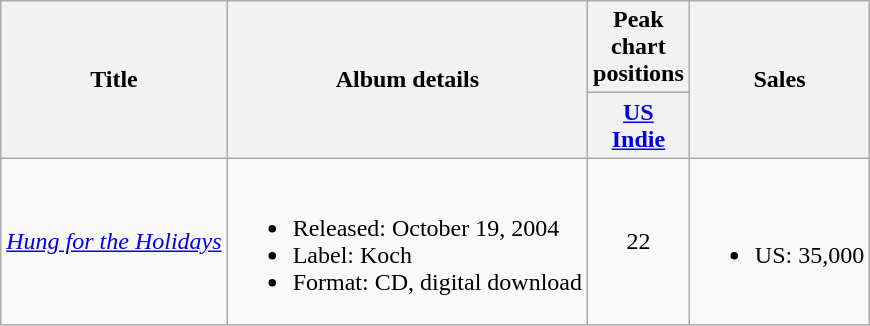<table class="wikitable">
<tr>
<th rowspan="2">Title</th>
<th rowspan="2">Album details</th>
<th>Peak chart positions</th>
<th rowspan="2">Sales</th>
</tr>
<tr>
<th style="width:30px;"><a href='#'>US<br>Indie</a><br></th>
</tr>
<tr>
<td><em><a href='#'>Hung for the Holidays</a></em></td>
<td><br><ul><li>Released: October 19, 2004</li><li>Label: Koch</li><li>Format: CD, digital download</li></ul></td>
<td style="text-align:center;">22</td>
<td><br><ul><li>US: 35,000</li></ul></td>
</tr>
</table>
